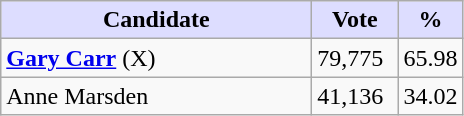<table class="wikitable">
<tr>
<th style="background:#ddf; width:200px;">Candidate</th>
<th style="background:#ddf; width:50px;">Vote</th>
<th style="background:#ddf; width:30px;">%</th>
</tr>
<tr>
<td><strong><a href='#'>Gary Carr</a></strong> (X)</td>
<td>79,775</td>
<td>65.98</td>
</tr>
<tr>
<td>Anne Marsden</td>
<td>41,136</td>
<td>34.02</td>
</tr>
</table>
